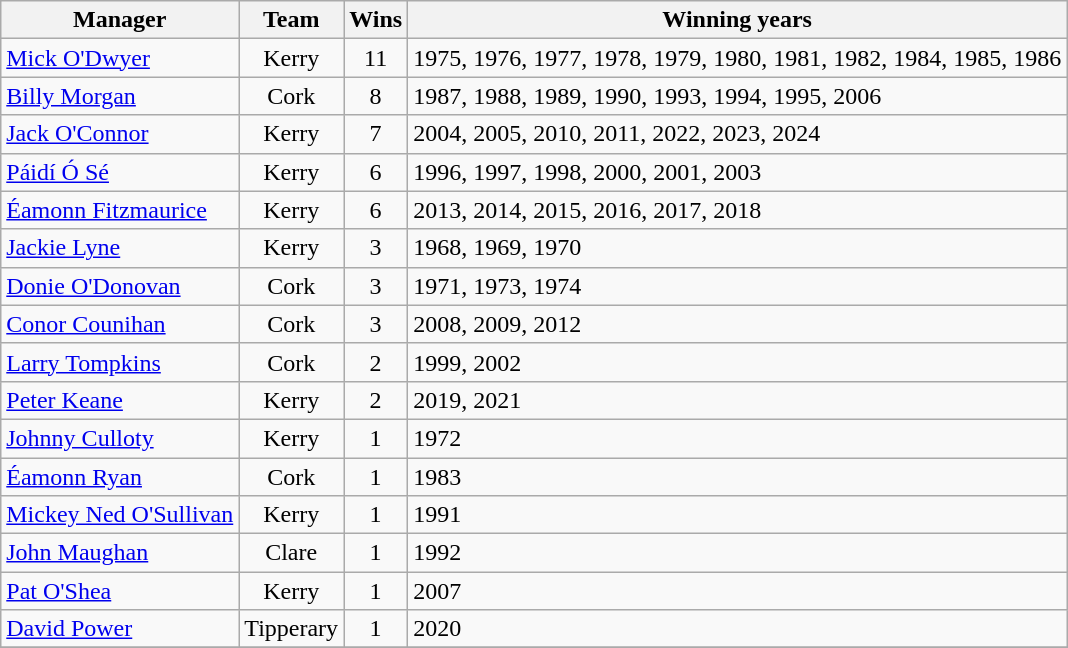<table class="wikitable sortable">
<tr>
<th>Manager</th>
<th>Team</th>
<th>Wins</th>
<th>Winning years</th>
</tr>
<tr>
<td> <a href='#'>Mick O'Dwyer</a></td>
<td style="text-align:center">Kerry</td>
<td style="text-align:center;">11</td>
<td>1975, 1976, 1977, 1978, 1979, 1980, 1981, 1982, 1984, 1985, 1986</td>
</tr>
<tr>
<td> <a href='#'>Billy Morgan</a></td>
<td style="text-align:center">Cork</td>
<td style="text-align:center;">8</td>
<td>1987, 1988, 1989, 1990, 1993, 1994, 1995, 2006</td>
</tr>
<tr>
<td> <a href='#'>Jack O'Connor</a></td>
<td style="text-align:center">Kerry</td>
<td style="text-align:center;">7</td>
<td>2004, 2005, 2010, 2011, 2022, 2023, 2024</td>
</tr>
<tr>
<td> <a href='#'>Páidí Ó Sé</a></td>
<td style="text-align:center">Kerry</td>
<td style="text-align:center;">6</td>
<td>1996, 1997, 1998, 2000, 2001, 2003</td>
</tr>
<tr>
<td> <a href='#'>Éamonn Fitzmaurice</a></td>
<td style="text-align:center">Kerry</td>
<td style="text-align:center;">6</td>
<td>2013, 2014, 2015, 2016, 2017, 2018</td>
</tr>
<tr>
<td> <a href='#'>Jackie Lyne</a></td>
<td style="text-align:center">Kerry</td>
<td style="text-align:center;">3</td>
<td>1968, 1969, 1970</td>
</tr>
<tr>
<td> <a href='#'>Donie O'Donovan</a></td>
<td style="text-align:center">Cork</td>
<td style="text-align:center;">3</td>
<td>1971, 1973, 1974</td>
</tr>
<tr>
<td> <a href='#'>Conor Counihan</a></td>
<td style="text-align:center">Cork</td>
<td style="text-align:center;">3</td>
<td>2008, 2009, 2012</td>
</tr>
<tr>
<td> <a href='#'>Larry Tompkins</a></td>
<td style="text-align:center">Cork</td>
<td style="text-align:center;">2</td>
<td>1999, 2002</td>
</tr>
<tr>
<td> <a href='#'>Peter Keane</a></td>
<td style="text-align:center">Kerry</td>
<td style="text-align:center;">2</td>
<td>2019, 2021</td>
</tr>
<tr>
<td> <a href='#'>Johnny Culloty</a></td>
<td style="text-align:center">Kerry</td>
<td style="text-align:center;">1</td>
<td>1972</td>
</tr>
<tr>
<td> <a href='#'>Éamonn Ryan</a></td>
<td style="text-align:center">Cork</td>
<td style="text-align:center;">1</td>
<td>1983</td>
</tr>
<tr>
<td> <a href='#'>Mickey Ned O'Sullivan</a></td>
<td style="text-align:center">Kerry</td>
<td style="text-align:center;">1</td>
<td>1991</td>
</tr>
<tr>
<td> <a href='#'>John Maughan</a></td>
<td style="text-align:center">Clare</td>
<td style="text-align:center;">1</td>
<td>1992</td>
</tr>
<tr>
<td> <a href='#'>Pat O'Shea</a></td>
<td style="text-align:center">Kerry</td>
<td style="text-align:center;">1</td>
<td>2007</td>
</tr>
<tr>
<td> <a href='#'>David Power</a></td>
<td style="text-align:center">Tipperary</td>
<td style="text-align:center">1</td>
<td>2020</td>
</tr>
<tr>
</tr>
</table>
